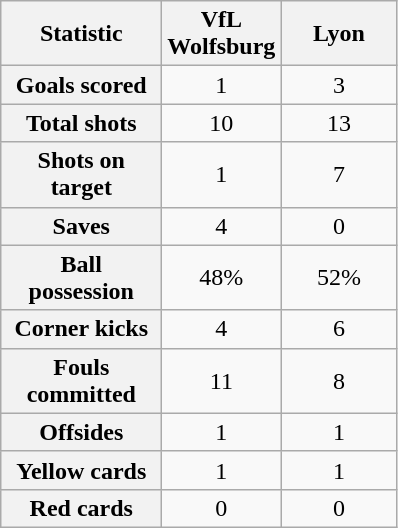<table class="wikitable plainrowheaders" style="text-align:center">
<tr>
<th scope="col" style="width:100px">Statistic</th>
<th scope="col" style="width:70px">VfL Wolfsburg</th>
<th scope="col" style="width:70px">Lyon</th>
</tr>
<tr>
<th scope=row>Goals scored</th>
<td>1</td>
<td>3</td>
</tr>
<tr>
<th scope=row>Total shots</th>
<td>10</td>
<td>13</td>
</tr>
<tr>
<th scope=row>Shots on target</th>
<td>1</td>
<td>7</td>
</tr>
<tr>
<th scope=row>Saves</th>
<td>4</td>
<td>0</td>
</tr>
<tr>
<th scope=row>Ball possession</th>
<td>48%</td>
<td>52%</td>
</tr>
<tr>
<th scope=row>Corner kicks</th>
<td>4</td>
<td>6</td>
</tr>
<tr>
<th scope=row>Fouls committed</th>
<td>11</td>
<td>8</td>
</tr>
<tr>
<th scope=row>Offsides</th>
<td>1</td>
<td>1</td>
</tr>
<tr>
<th scope=row>Yellow cards</th>
<td>1</td>
<td>1</td>
</tr>
<tr>
<th scope=row>Red cards</th>
<td>0</td>
<td>0</td>
</tr>
</table>
